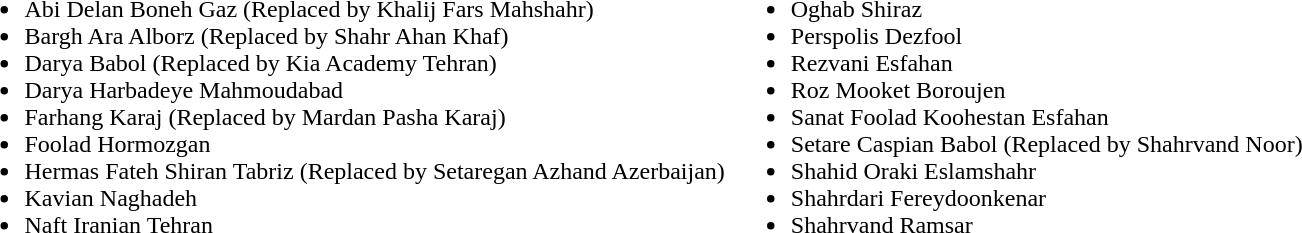<table>
<tr style="vertical-align: top;">
<td><br><ul><li>Abi Delan Boneh Gaz (Replaced by Khalij Fars Mahshahr)</li><li>Bargh Ara Alborz (Replaced by Shahr Ahan Khaf)</li><li>Darya Babol (Replaced by Kia Academy Tehran)</li><li>Darya Harbadeye Mahmoudabad</li><li>Farhang Karaj (Replaced by Mardan Pasha Karaj)</li><li>Foolad Hormozgan</li><li>Hermas Fateh Shiran Tabriz (Replaced by Setaregan Azhand Azerbaijan)</li><li>Kavian Naghadeh</li><li>Naft Iranian Tehran</li></ul></td>
<td><br><ul><li>Oghab Shiraz</li><li>Perspolis Dezfool</li><li>Rezvani Esfahan</li><li>Roz Mooket Boroujen</li><li>Sanat Foolad Koohestan Esfahan</li><li>Setare Caspian Babol (Replaced by Shahrvand Noor)</li><li>Shahid Oraki Eslamshahr</li><li>Shahrdari Fereydoonkenar</li><li>Shahrvand Ramsar</li></ul></td>
</tr>
</table>
